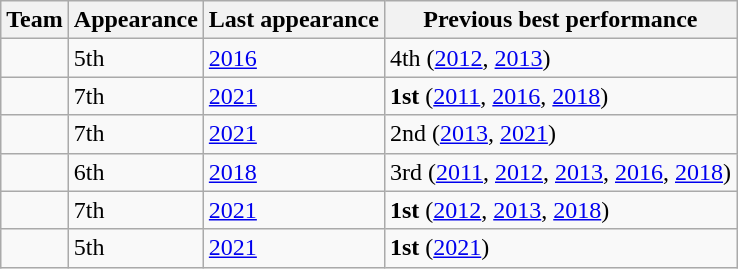<table class="wikitable sortable">
<tr>
<th>Team</th>
<th>Appearance</th>
<th>Last appearance</th>
<th>Previous best performance</th>
</tr>
<tr>
<td></td>
<td>5th</td>
<td><a href='#'>2016</a></td>
<td>4th (<a href='#'>2012</a>, <a href='#'>2013</a>)</td>
</tr>
<tr>
<td></td>
<td>7th</td>
<td><a href='#'>2021</a></td>
<td><strong>1st</strong> (<a href='#'>2011</a>, <a href='#'>2016</a>, <a href='#'>2018</a>)</td>
</tr>
<tr>
<td></td>
<td>7th</td>
<td><a href='#'>2021</a></td>
<td>2nd (<a href='#'>2013</a>, <a href='#'>2021</a>)</td>
</tr>
<tr>
<td></td>
<td>6th</td>
<td><a href='#'>2018</a></td>
<td>3rd (<a href='#'>2011</a>, <a href='#'>2012</a>, <a href='#'>2013</a>, <a href='#'>2016</a>, <a href='#'>2018</a>)</td>
</tr>
<tr>
<td></td>
<td>7th</td>
<td><a href='#'>2021</a></td>
<td><strong>1st</strong> (<a href='#'>2012</a>, <a href='#'>2013</a>, <a href='#'>2018</a>)</td>
</tr>
<tr>
<td></td>
<td>5th</td>
<td><a href='#'>2021</a></td>
<td><strong>1st</strong> (<a href='#'>2021</a>)</td>
</tr>
</table>
